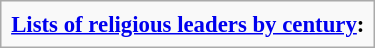<table class="infobox" style="font-size: 95%">
<tr>
<td><strong><a href='#'>Lists of religious leaders by century</a>:</strong><br></td>
</tr>
</table>
